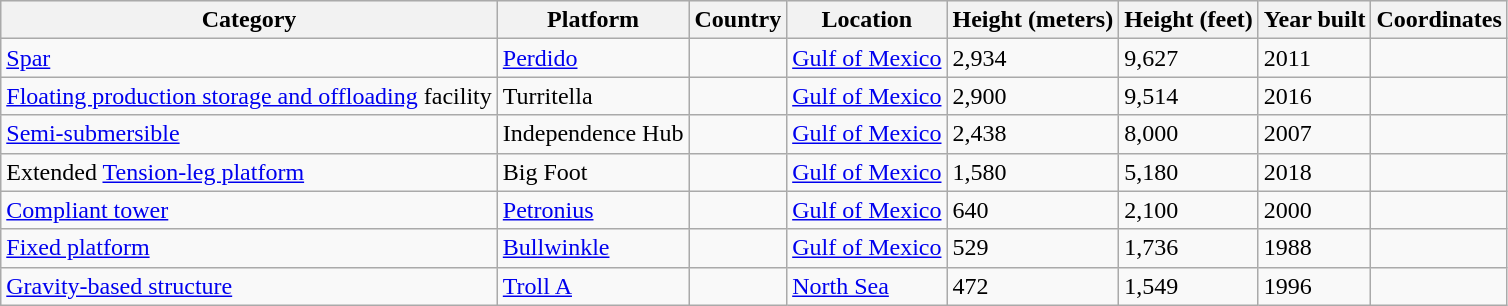<table class="wikitable sortable sticky-header">
<tr style="background:#ececec;">
<th>Category</th>
<th>Platform</th>
<th>Country</th>
<th>Location</th>
<th>Height (meters)</th>
<th>Height (feet)</th>
<th>Year built</th>
<th>Coordinates</th>
</tr>
<tr>
<td><a href='#'>Spar</a></td>
<td><a href='#'>Perdido</a></td>
<td></td>
<td><a href='#'>Gulf of Mexico</a></td>
<td>2,934</td>
<td>9,627</td>
<td>2011</td>
<td></td>
</tr>
<tr>
<td><a href='#'>Floating production storage and offloading</a> facility</td>
<td>Turritella</td>
<td></td>
<td><a href='#'>Gulf of Mexico</a></td>
<td>2,900</td>
<td>9,514</td>
<td>2016</td>
<td></td>
</tr>
<tr>
<td><a href='#'>Semi-submersible</a></td>
<td>Independence Hub</td>
<td></td>
<td><a href='#'>Gulf of Mexico</a></td>
<td>2,438</td>
<td>8,000</td>
<td>2007</td>
<td></td>
</tr>
<tr>
<td>Extended <a href='#'>Tension-leg platform</a></td>
<td>Big Foot</td>
<td></td>
<td><a href='#'>Gulf of Mexico</a></td>
<td>1,580</td>
<td>5,180</td>
<td>2018</td>
<td></td>
</tr>
<tr>
<td><a href='#'>Compliant tower</a></td>
<td><a href='#'>Petronius</a></td>
<td></td>
<td><a href='#'>Gulf of Mexico</a></td>
<td>640</td>
<td>2,100</td>
<td>2000</td>
<td></td>
</tr>
<tr>
<td><a href='#'>Fixed platform</a></td>
<td><a href='#'>Bullwinkle</a></td>
<td></td>
<td><a href='#'>Gulf of Mexico</a></td>
<td>529</td>
<td>1,736</td>
<td>1988</td>
<td></td>
</tr>
<tr>
<td><a href='#'>Gravity-based structure</a></td>
<td><a href='#'>Troll A</a></td>
<td></td>
<td><a href='#'>North Sea</a></td>
<td>472</td>
<td>1,549</td>
<td>1996</td>
<td></td>
</tr>
</table>
